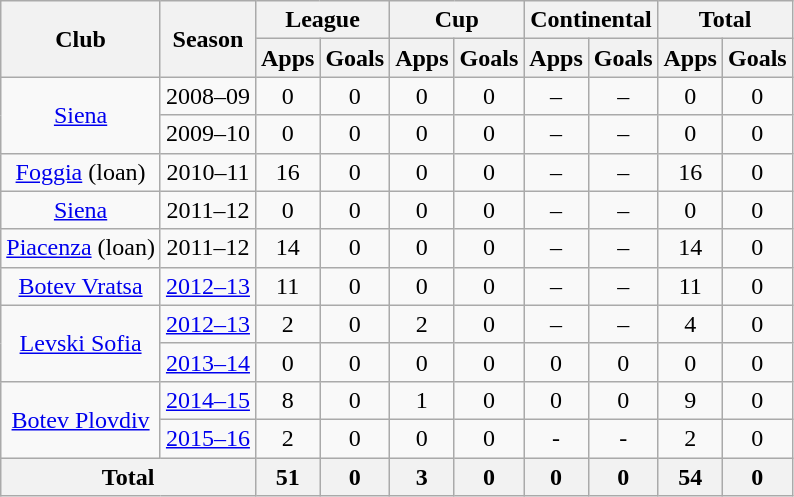<table class="wikitable" style="text-align: center;">
<tr>
<th rowspan="2">Club</th>
<th rowspan="2">Season</th>
<th colspan="2">League</th>
<th colspan="2">Cup</th>
<th colspan="2">Continental</th>
<th colspan="2">Total</th>
</tr>
<tr>
<th>Apps</th>
<th>Goals</th>
<th>Apps</th>
<th>Goals</th>
<th>Apps</th>
<th>Goals</th>
<th>Apps</th>
<th>Goals</th>
</tr>
<tr>
<td rowspan="2"><a href='#'>Siena</a></td>
<td>2008–09</td>
<td>0</td>
<td>0</td>
<td>0</td>
<td>0</td>
<td>–</td>
<td>–</td>
<td>0</td>
<td>0</td>
</tr>
<tr>
<td>2009–10</td>
<td>0</td>
<td>0</td>
<td>0</td>
<td>0</td>
<td>–</td>
<td>–</td>
<td>0</td>
<td>0</td>
</tr>
<tr>
<td rowspan="1"><a href='#'>Foggia</a> (loan)</td>
<td>2010–11</td>
<td>16</td>
<td>0</td>
<td>0</td>
<td>0</td>
<td>–</td>
<td>–</td>
<td>16</td>
<td>0</td>
</tr>
<tr>
<td rowspan="1"><a href='#'>Siena</a></td>
<td>2011–12</td>
<td>0</td>
<td>0</td>
<td>0</td>
<td>0</td>
<td>–</td>
<td>–</td>
<td>0</td>
<td>0</td>
</tr>
<tr>
<td rowspan="1"><a href='#'>Piacenza</a> (loan)</td>
<td>2011–12</td>
<td>14</td>
<td>0</td>
<td>0</td>
<td>0</td>
<td>–</td>
<td>–</td>
<td>14</td>
<td>0</td>
</tr>
<tr>
<td rowspan="1"><a href='#'>Botev Vratsa</a></td>
<td><a href='#'>2012–13</a></td>
<td>11</td>
<td>0</td>
<td>0</td>
<td>0</td>
<td>–</td>
<td>–</td>
<td>11</td>
<td>0</td>
</tr>
<tr>
<td rowspan="2"><a href='#'>Levski Sofia</a></td>
<td><a href='#'>2012–13</a></td>
<td>2</td>
<td>0</td>
<td>2</td>
<td>0</td>
<td>–</td>
<td>–</td>
<td>4</td>
<td>0</td>
</tr>
<tr>
<td><a href='#'>2013–14</a></td>
<td>0</td>
<td>0</td>
<td>0</td>
<td>0</td>
<td>0</td>
<td>0</td>
<td>0</td>
<td>0</td>
</tr>
<tr>
<td rowspan="2"><a href='#'>Botev Plovdiv</a></td>
<td><a href='#'>2014–15</a></td>
<td>8</td>
<td>0</td>
<td>1</td>
<td>0</td>
<td>0</td>
<td>0</td>
<td>9</td>
<td>0</td>
</tr>
<tr>
<td><a href='#'>2015–16</a></td>
<td>2</td>
<td>0</td>
<td>0</td>
<td>0</td>
<td>-</td>
<td>-</td>
<td>2</td>
<td>0</td>
</tr>
<tr>
<th colspan="2">Total</th>
<th>51</th>
<th>0</th>
<th>3</th>
<th>0</th>
<th>0</th>
<th>0</th>
<th>54</th>
<th>0</th>
</tr>
</table>
